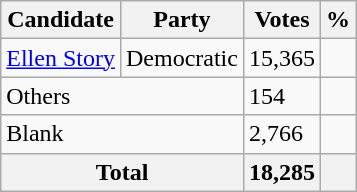<table class="wikitable">
<tr>
<th>Candidate</th>
<th>Party</th>
<th>Votes</th>
<th>%</th>
</tr>
<tr>
<td><a href='#'>Ellen Story</a></td>
<td>Democratic</td>
<td>15,365</td>
<td></td>
</tr>
<tr>
<td colspan = 2>Others</td>
<td>154</td>
<td></td>
</tr>
<tr>
<td colspan = 2>Blank</td>
<td>2,766</td>
<td></td>
</tr>
<tr>
<th colspan = 2>Total</th>
<th>18,285</th>
<th></th>
</tr>
</table>
